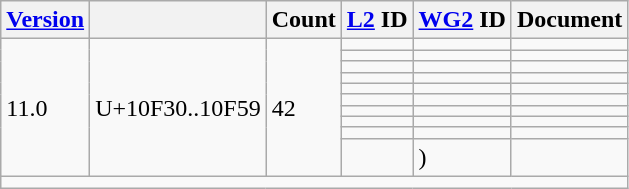<table class="wikitable sticky-header">
<tr>
<th><a href='#'>Version</a></th>
<th></th>
<th>Count</th>
<th><a href='#'>L2</a> ID</th>
<th><a href='#'>WG2</a> ID</th>
<th>Document</th>
</tr>
<tr>
<td rowspan="10">11.0</td>
<td rowspan="10">U+10F30..10F59</td>
<td rowspan="10">42</td>
<td></td>
<td></td>
<td></td>
</tr>
<tr>
<td></td>
<td></td>
<td></td>
</tr>
<tr>
<td></td>
<td></td>
<td></td>
</tr>
<tr>
<td></td>
<td></td>
<td></td>
</tr>
<tr>
<td></td>
<td></td>
<td></td>
</tr>
<tr>
<td></td>
<td></td>
<td></td>
</tr>
<tr>
<td></td>
<td></td>
<td></td>
</tr>
<tr>
<td></td>
<td></td>
<td></td>
</tr>
<tr>
<td></td>
<td></td>
<td></td>
</tr>
<tr>
<td></td>
<td> )</td>
<td></td>
</tr>
<tr class="sortbottom">
<td colspan="6"></td>
</tr>
</table>
